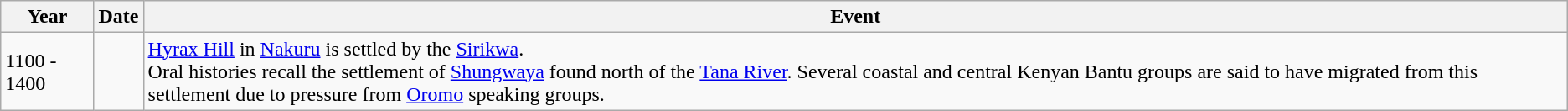<table class="wikitable">
<tr>
<th>Year</th>
<th>Date</th>
<th>Event</th>
</tr>
<tr>
<td>1100 - 1400</td>
<td></td>
<td><a href='#'>Hyrax Hill</a> in <a href='#'>Nakuru</a> is settled by the <a href='#'>Sirikwa</a>.<br>Oral histories recall the settlement of <a href='#'>Shungwaya</a> found north of the <a href='#'>Tana River</a>. Several coastal and central Kenyan Bantu groups are said to have migrated from this settlement due to pressure from <a href='#'>Oromo</a> speaking groups.</td>
</tr>
</table>
